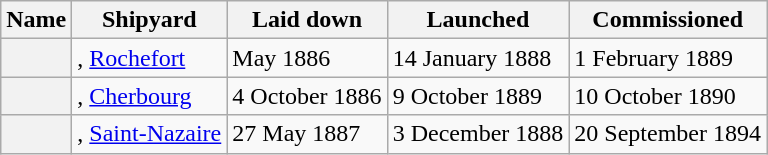<table class="wikitable plainrowheaders">
<tr>
<th scope="col">Name</th>
<th scope="col">Shipyard</th>
<th scope="col">Laid down</th>
<th scope="col">Launched</th>
<th scope="col">Commissioned</th>
</tr>
<tr>
<th scope="row"></th>
<td>, <a href='#'>Rochefort</a></td>
<td>May 1886</td>
<td>14 January 1888</td>
<td>1 February 1889</td>
</tr>
<tr>
<th scope="row"></th>
<td>, <a href='#'>Cherbourg</a></td>
<td>4 October 1886</td>
<td>9 October 1889</td>
<td>10 October 1890</td>
</tr>
<tr>
<th scope="row"></th>
<td>, <a href='#'>Saint-Nazaire</a></td>
<td>27 May 1887</td>
<td>3 December 1888</td>
<td>20 September 1894</td>
</tr>
</table>
